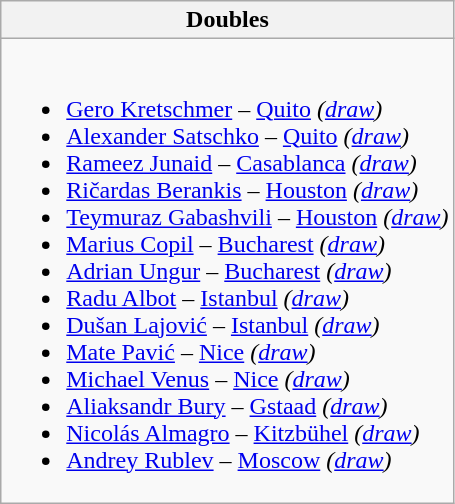<table class="wikitable collapsible collapsed">
<tr>
<th>Doubles</th>
</tr>
<tr>
<td><br><ul><li> <a href='#'>Gero Kretschmer</a> – <a href='#'>Quito</a> <em>(<a href='#'>draw</a>)</em></li><li> <a href='#'>Alexander Satschko</a> – <a href='#'>Quito</a> <em>(<a href='#'>draw</a>)</em></li><li> <a href='#'>Rameez Junaid</a> – <a href='#'>Casablanca</a> <em>(<a href='#'>draw</a>)</em></li><li> <a href='#'>Ričardas Berankis</a> – <a href='#'>Houston</a> <em>(<a href='#'>draw</a>)</em></li><li> <a href='#'>Teymuraz Gabashvili</a> – <a href='#'>Houston</a> <em>(<a href='#'>draw</a>)</em></li><li> <a href='#'>Marius Copil</a> – <a href='#'>Bucharest</a> <em>(<a href='#'>draw</a>)</em></li><li> <a href='#'>Adrian Ungur</a> – <a href='#'>Bucharest</a> <em>(<a href='#'>draw</a>)</em></li><li> <a href='#'>Radu Albot</a> – <a href='#'>Istanbul</a> <em>(<a href='#'>draw</a>)</em></li><li> <a href='#'>Dušan Lajović</a> – <a href='#'>Istanbul</a> <em>(<a href='#'>draw</a>)</em></li><li> <a href='#'>Mate Pavić</a> – <a href='#'>Nice</a> <em>(<a href='#'>draw</a>)</em></li><li> <a href='#'>Michael Venus</a> – <a href='#'>Nice</a> <em>(<a href='#'>draw</a>)</em></li><li> <a href='#'>Aliaksandr Bury</a> – <a href='#'>Gstaad</a> <em>(<a href='#'>draw</a>)</em></li><li> <a href='#'>Nicolás Almagro</a> – <a href='#'>Kitzbühel</a> <em>(<a href='#'>draw</a>)</em></li><li> <a href='#'>Andrey Rublev</a> – <a href='#'>Moscow</a> <em>(<a href='#'>draw</a>)</em></li></ul></td>
</tr>
</table>
